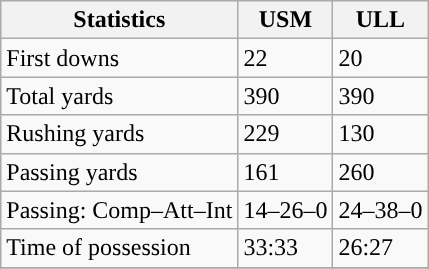<table class="wikitable" style="float: left;">
<tr>
<th>Statistics</th>
<th>USM</th>
<th>ULL</th>
</tr>
<tr>
<td>First downs</td>
<td>22</td>
<td>20</td>
</tr>
<tr>
<td>Total yards</td>
<td>390</td>
<td>390</td>
</tr>
<tr>
<td>Rushing yards</td>
<td>229</td>
<td>130</td>
</tr>
<tr>
<td>Passing yards</td>
<td>161</td>
<td>260</td>
</tr>
<tr>
<td>Passing: Comp–Att–Int</td>
<td>14–26–0</td>
<td>24–38–0</td>
</tr>
<tr>
<td>Time of possession</td>
<td>33:33</td>
<td>26:27</td>
</tr>
<tr>
</tr>
</table>
